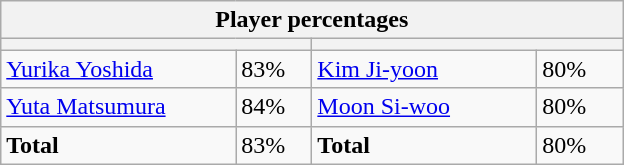<table class="wikitable">
<tr>
<th colspan=4 width=400>Player percentages</th>
</tr>
<tr>
<th colspan=2 width=200 style="white-space:nowrap;"></th>
<th colspan=2 width=200 style="white-space:nowrap;"></th>
</tr>
<tr>
<td><a href='#'>Yurika Yoshida</a></td>
<td>83%</td>
<td><a href='#'>Kim Ji-yoon</a></td>
<td>80%</td>
</tr>
<tr>
<td><a href='#'>Yuta Matsumura</a></td>
<td>84%</td>
<td><a href='#'>Moon Si-woo</a></td>
<td>80%</td>
</tr>
<tr>
<td><strong>Total</strong></td>
<td>83%</td>
<td><strong>Total</strong></td>
<td>80%</td>
</tr>
</table>
